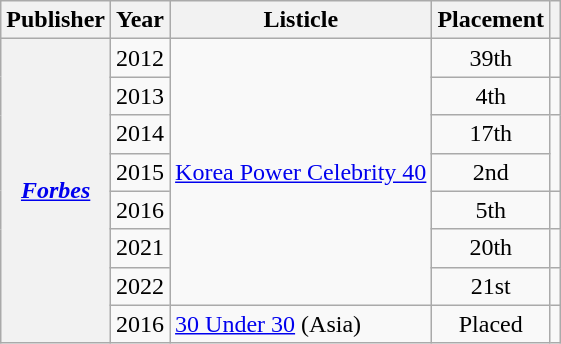<table class="wikitable plainrowheaders sortable" style="text-align:center">
<tr>
<th scope="col">Publisher</th>
<th scope="col">Year</th>
<th scope="col">Listicle</th>
<th scope="col">Placement</th>
<th scope="col" class="unsortable"></th>
</tr>
<tr>
<th scope="row" rowspan="8"><em><a href='#'>Forbes</a></em></th>
<td>2012</td>
<td rowspan="7" style="text-align:left"><a href='#'>Korea Power Celebrity 40</a></td>
<td>39th</td>
<td></td>
</tr>
<tr>
<td>2013</td>
<td>4th</td>
<td></td>
</tr>
<tr>
<td>2014</td>
<td>17th</td>
<td rowspan="2"></td>
</tr>
<tr>
<td>2015</td>
<td>2nd</td>
</tr>
<tr>
<td>2016</td>
<td>5th</td>
<td></td>
</tr>
<tr>
<td>2021</td>
<td>20th</td>
<td></td>
</tr>
<tr>
<td>2022</td>
<td>21st</td>
<td></td>
</tr>
<tr>
<td>2016</td>
<td style="text-align:left"><a href='#'>30 Under 30</a> (Asia)</td>
<td>Placed</td>
<td></td>
</tr>
</table>
